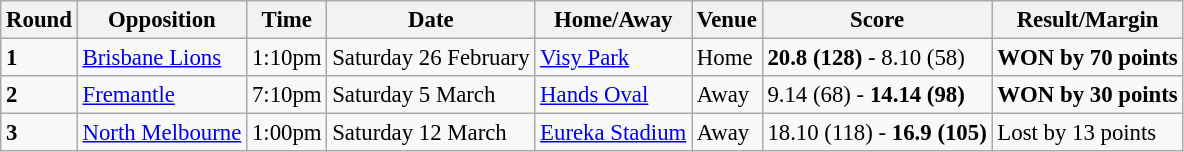<table class="wikitable" style="font-size: 95%;">
<tr>
<th>Round</th>
<th>Opposition</th>
<th>Time</th>
<th>Date</th>
<th>Home/Away</th>
<th>Venue</th>
<th>Score</th>
<th>Result/Margin</th>
</tr>
<tr valign=top>
<td><strong>1</strong></td>
<td><a href='#'>Brisbane Lions</a></td>
<td>1:10pm</td>
<td>Saturday 26 February</td>
<td><a href='#'>Visy Park</a></td>
<td>Home</td>
<td><strong>20.8 (128)</strong> - 8.10 (58)</td>
<td><strong>WON by 70 points</strong></td>
</tr>
<tr>
<td><strong>2</strong></td>
<td><a href='#'>Fremantle</a></td>
<td>7:10pm</td>
<td>Saturday 5 March</td>
<td><a href='#'>Hands Oval</a></td>
<td>Away</td>
<td>9.14 (68) - <strong>14.14 (98)</strong></td>
<td><strong>WON by 30 points</strong></td>
</tr>
<tr>
<td><strong>3</strong></td>
<td><a href='#'>North Melbourne</a></td>
<td>1:00pm</td>
<td>Saturday 12 March</td>
<td><a href='#'>Eureka Stadium</a></td>
<td>Away</td>
<td>18.10 (118) - <strong>16.9 (105)</strong></td>
<td>Lost by 13 points</td>
</tr>
</table>
